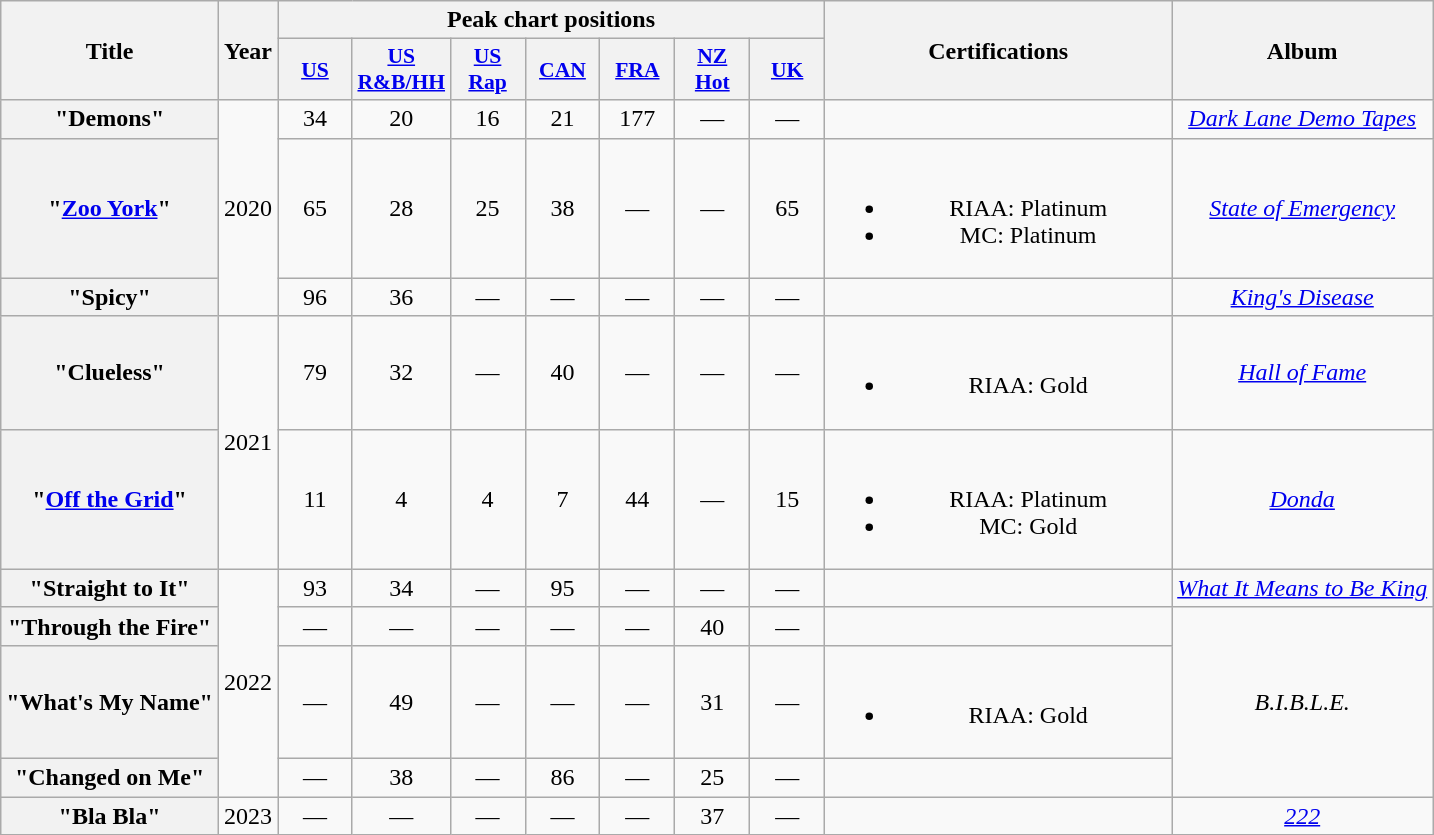<table class="wikitable plainrowheaders" style="text-align:center;">
<tr>
<th rowspan="2">Title</th>
<th rowspan="2">Year</th>
<th colspan="7">Peak chart positions</th>
<th scope="col" rowspan="2" style="width:14em;">Certifications</th>
<th rowspan="2">Album</th>
</tr>
<tr>
<th scope="col" style="width:3em;font-size:90%;"><a href='#'>US</a><br></th>
<th scope="col" style="width:3em;font-size:90%;"><a href='#'>US<br>R&B/HH</a><br></th>
<th scope="col" style="width:3em;font-size:90%;"><a href='#'>US<br>Rap</a><br></th>
<th scope="col" style="width:3em;font-size:90%;"><a href='#'>CAN</a><br></th>
<th scope="col" style="width:3em;font-size:90%;"><a href='#'>FRA</a></th>
<th scope="col" style="width:3em;font-size:90%;"><a href='#'>NZ<br>Hot</a><br></th>
<th scope="col" style="width:3em;font-size:90%;"><a href='#'>UK</a><br></th>
</tr>
<tr>
<th scope="row">"Demons"<br></th>
<td rowspan="3">2020</td>
<td>34</td>
<td>20</td>
<td>16</td>
<td>21</td>
<td>177</td>
<td>—</td>
<td>—</td>
<td></td>
<td><em><a href='#'>Dark Lane Demo Tapes</a></em></td>
</tr>
<tr>
<th scope="row">"<a href='#'>Zoo York</a>"<br></th>
<td>65</td>
<td>28</td>
<td>25</td>
<td>38</td>
<td>—</td>
<td>—</td>
<td>65</td>
<td><br><ul><li>RIAA: Platinum</li><li>MC: Platinum</li></ul></td>
<td><em><a href='#'>State of Emergency</a></em></td>
</tr>
<tr>
<th scope="row">"Spicy"<br></th>
<td>96</td>
<td>36</td>
<td>—</td>
<td>—</td>
<td>—</td>
<td>—</td>
<td>—</td>
<td></td>
<td><em><a href='#'>King's Disease</a></em></td>
</tr>
<tr>
<th scope="row">"Clueless"<br></th>
<td rowspan="2">2021</td>
<td>79</td>
<td>32</td>
<td>—</td>
<td>40</td>
<td>—</td>
<td>—</td>
<td>—</td>
<td><br><ul><li>RIAA: Gold</li></ul></td>
<td><em><a href='#'>Hall of Fame</a></em></td>
</tr>
<tr>
<th scope="row">"<a href='#'>Off the Grid</a>"<br></th>
<td>11</td>
<td>4</td>
<td>4</td>
<td>7</td>
<td>44</td>
<td>—</td>
<td>15</td>
<td><br><ul><li>RIAA: Platinum</li><li>MC: Gold</li></ul></td>
<td><em><a href='#'>Donda</a></em></td>
</tr>
<tr>
<th scope="row">"Straight to It"<br></th>
<td rowspan="4">2022</td>
<td>93</td>
<td>34</td>
<td>—</td>
<td>95</td>
<td>—</td>
<td>—</td>
<td>—</td>
<td></td>
<td><em><a href='#'>What It Means to Be King</a></em></td>
</tr>
<tr>
<th scope="row">"Through the Fire"<br></th>
<td>—</td>
<td>—</td>
<td>—</td>
<td>—</td>
<td>—</td>
<td>40</td>
<td>—</td>
<td></td>
<td rowspan="3"><em>B.I.B.L.E.</em></td>
</tr>
<tr>
<th scope="row">"What's My Name"<br></th>
<td>—</td>
<td>49</td>
<td>—</td>
<td>—</td>
<td>—</td>
<td>31</td>
<td>—</td>
<td><br><ul><li>RIAA: Gold</li></ul></td>
</tr>
<tr>
<th scope="row">"Changed on Me"<br></th>
<td>—</td>
<td>38</td>
<td>—</td>
<td>86</td>
<td>—</td>
<td>25</td>
<td>—</td>
<td></td>
</tr>
<tr>
<th scope="row">"Bla Bla"<br></th>
<td>2023</td>
<td>—</td>
<td>—</td>
<td>—</td>
<td>—</td>
<td>—</td>
<td>37</td>
<td>—</td>
<td></td>
<td><em><a href='#'>222</a></em></td>
</tr>
</table>
